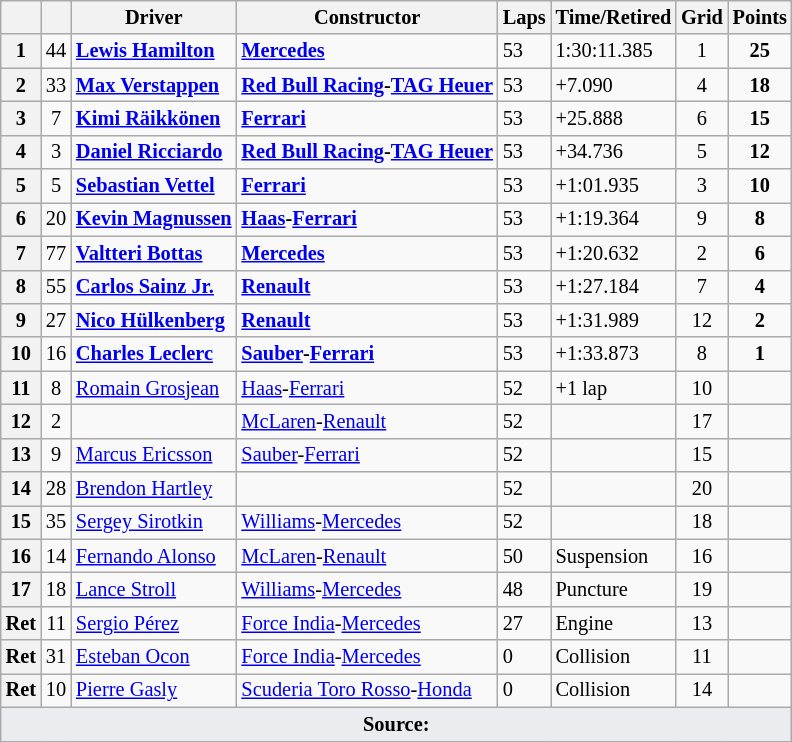<table class="wikitable sortable" style="font-size: 85%;">
<tr>
<th></th>
<th></th>
<th>Driver</th>
<th>Constructor</th>
<th class="unsortable">Laps</th>
<th class="unsortable">Time/Retired</th>
<th>Grid</th>
<th>Points</th>
</tr>
<tr>
<th>1</th>
<td align="center">44</td>
<td data-sort-value="HAM"> <strong><a href='#'>Lewis Hamilton</a></strong></td>
<td><a href='#'><strong>Mercedes</strong></a></td>
<td>53</td>
<td>1:30:11.385</td>
<td align="center">1</td>
<td align="center"><strong>25</strong></td>
</tr>
<tr>
<th>2</th>
<td align="center">33</td>
<td data-sort-value="VER"> <strong><a href='#'>Max Verstappen</a></strong></td>
<td><strong><a href='#'>Red Bull Racing</a>-<a href='#'>TAG Heuer</a></strong></td>
<td>53</td>
<td>+7.090</td>
<td align="center">4</td>
<td align="center"><strong>18</strong></td>
</tr>
<tr>
<th>3</th>
<td align="center">7</td>
<td data-sort-value="RAI"> <strong><a href='#'>Kimi Räikkönen</a></strong></td>
<td><a href='#'><strong>Ferrari</strong></a></td>
<td>53</td>
<td>+25.888</td>
<td align="center">6</td>
<td align="center"><strong>15</strong></td>
</tr>
<tr>
<th>4</th>
<td align="center">3</td>
<td data-sort-value="RIC"> <strong><a href='#'>Daniel Ricciardo</a></strong></td>
<td><strong><a href='#'>Red Bull Racing</a>-<a href='#'>TAG Heuer</a></strong></td>
<td>53</td>
<td>+34.736</td>
<td align="center">5</td>
<td align="center"><strong>12</strong></td>
</tr>
<tr>
<th>5</th>
<td align="center">5</td>
<td data-sort-value="VET"> <strong><a href='#'>Sebastian Vettel</a></strong></td>
<td><a href='#'><strong>Ferrari</strong></a></td>
<td>53</td>
<td>+1:01.935</td>
<td align="center">3</td>
<td align="center"><strong>10</strong></td>
</tr>
<tr>
<th>6</th>
<td align="center">20</td>
<td data-sort-value="MAG"> <strong><a href='#'>Kevin Magnussen</a></strong></td>
<td><strong><a href='#'>Haas</a>-<a href='#'>Ferrari</a></strong></td>
<td>53</td>
<td>+1:19.364</td>
<td align="center">9</td>
<td align="center"><strong>8</strong></td>
</tr>
<tr>
<th>7</th>
<td align="center">77</td>
<td data-sort-value="BOT"> <strong><a href='#'>Valtteri Bottas</a></strong></td>
<td><a href='#'><strong>Mercedes</strong></a></td>
<td>53</td>
<td>+1:20.632</td>
<td align="center">2</td>
<td align="center"><strong>6</strong></td>
</tr>
<tr>
<th>8</th>
<td align="center">55</td>
<td data-sort-value="SAI"> <strong><a href='#'>Carlos Sainz Jr.</a></strong></td>
<td><a href='#'><strong>Renault</strong></a></td>
<td>53</td>
<td>+1:27.184</td>
<td align="center">7</td>
<td align="center"><strong>4</strong></td>
</tr>
<tr>
<th>9</th>
<td align="center">27</td>
<td data-sort-value="HUL"> <strong><a href='#'>Nico Hülkenberg</a></strong></td>
<td><a href='#'><strong>Renault</strong></a></td>
<td>53</td>
<td>+1:31.989</td>
<td align="center">12</td>
<td align="center"><strong>2</strong></td>
</tr>
<tr>
<th>10</th>
<td align="center">16</td>
<td data-sort-value="LEC"> <strong><a href='#'>Charles Leclerc</a></strong></td>
<td><strong><a href='#'>Sauber</a>-<a href='#'>Ferrari</a></strong></td>
<td>53</td>
<td>+1:33.873</td>
<td align="center">8</td>
<td align="center"><strong>1</strong></td>
</tr>
<tr>
<th>11</th>
<td align="center">8</td>
<td data-sort-value="GRO"> <a href='#'>Romain Grosjean</a></td>
<td><a href='#'>Haas</a>-<a href='#'>Ferrari</a></td>
<td>52</td>
<td>+1 lap</td>
<td align="center">10</td>
<td></td>
</tr>
<tr>
<th>12</th>
<td align="center">2</td>
<td data-sort-value="VAN"></td>
<td><a href='#'>McLaren</a>-<a href='#'>Renault</a></td>
<td>52</td>
<td></td>
<td align="center">17</td>
<td></td>
</tr>
<tr>
<th>13</th>
<td align="center">9</td>
<td data-sort-value="ERI"> <a href='#'>Marcus Ericsson</a></td>
<td><a href='#'>Sauber</a>-<a href='#'>Ferrari</a></td>
<td>52</td>
<td></td>
<td align="center">15</td>
<td></td>
</tr>
<tr>
<th>14</th>
<td align="center">28</td>
<td data-sort-value="HAR"> <a href='#'>Brendon Hartley</a></td>
<td></td>
<td>52</td>
<td></td>
<td align="center">20</td>
<td></td>
</tr>
<tr>
<th>15</th>
<td align="center">35</td>
<td data-sort-value="SIR"> <a href='#'>Sergey Sirotkin</a></td>
<td><a href='#'>Williams</a>-<a href='#'>Mercedes</a></td>
<td>52</td>
<td></td>
<td align="center">18</td>
<td></td>
</tr>
<tr>
<th>16</th>
<td align="center">14</td>
<td data-sort-value="ALO"> <a href='#'>Fernando Alonso</a></td>
<td><a href='#'>McLaren</a>-<a href='#'>Renault</a></td>
<td>50</td>
<td>Suspension</td>
<td align="center">16</td>
<td></td>
</tr>
<tr>
<th>17</th>
<td align="center">18</td>
<td data-sort-value="STR"> <a href='#'>Lance Stroll</a></td>
<td><a href='#'>Williams</a>-<a href='#'>Mercedes</a></td>
<td>48</td>
<td>Puncture</td>
<td align="center">19</td>
<td></td>
</tr>
<tr>
<th data-sort-value="18">Ret</th>
<td align="center">11</td>
<td data-sort-value="PER"> <a href='#'>Sergio Pérez</a></td>
<td><a href='#'>Force India</a>-<a href='#'>Mercedes</a></td>
<td>27</td>
<td>Engine</td>
<td align="center">13</td>
<td></td>
</tr>
<tr>
<th data-sort-value="19">Ret</th>
<td align="center">31</td>
<td data-sort-value="OCO"> <a href='#'>Esteban Ocon</a></td>
<td><a href='#'>Force India</a>-<a href='#'>Mercedes</a></td>
<td>0</td>
<td>Collision</td>
<td align="center">11</td>
<td></td>
</tr>
<tr>
<th data-sort-value="20">Ret</th>
<td align="center">10</td>
<td data-sort-value="GAS"> <a href='#'>Pierre Gasly</a></td>
<td><a href='#'>Scuderia Toro Rosso</a>-<a href='#'>Honda</a></td>
<td>0</td>
<td>Collision</td>
<td align="center">14</td>
<td></td>
</tr>
<tr class="sortbottom">
<td style="background:#eaecf0; text-align:center;" colspan="8"><strong>Source:</strong></td>
</tr>
</table>
